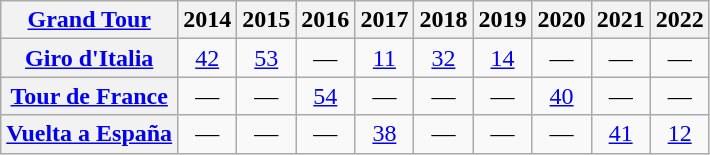<table class="wikitable plainrowheaders">
<tr>
<th scope="col"><a href='#'>Grand Tour</a></th>
<th scope="col">2014</th>
<th scope="col">2015</th>
<th scope="col">2016</th>
<th scope="col">2017</th>
<th scope="col">2018</th>
<th scope="col">2019</th>
<th scope="col">2020</th>
<th scope="col">2021</th>
<th scope="col">2022</th>
</tr>
<tr style="text-align:center;">
<th scope="row"> <a href='#'>Giro d'Italia</a></th>
<td><a href='#'>42</a></td>
<td><a href='#'>53</a></td>
<td>—</td>
<td><a href='#'>11</a></td>
<td><a href='#'>32</a></td>
<td><a href='#'>14</a></td>
<td>—</td>
<td>—</td>
<td>—</td>
</tr>
<tr style="text-align:center;">
<th scope="row"> <a href='#'>Tour de France</a></th>
<td>—</td>
<td>—</td>
<td><a href='#'>54</a></td>
<td>—</td>
<td>—</td>
<td>—</td>
<td><a href='#'>40</a></td>
<td>—</td>
<td>—</td>
</tr>
<tr style="text-align:center;">
<th scope="row"> <a href='#'>Vuelta a España</a></th>
<td>—</td>
<td>—</td>
<td>—</td>
<td><a href='#'>38</a></td>
<td>—</td>
<td>—</td>
<td>—</td>
<td><a href='#'>41</a></td>
<td><a href='#'>12</a></td>
</tr>
</table>
